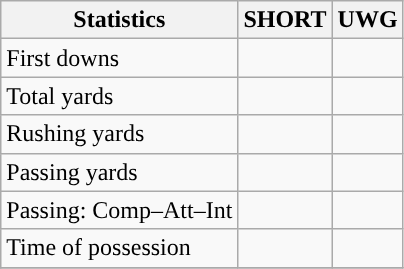<table class="wikitable" style="float: left;">
<tr>
<th>Statistics</th>
<th>SHORT</th>
<th>UWG</th>
</tr>
<tr>
<td>First downs</td>
<td></td>
<td></td>
</tr>
<tr>
<td>Total yards</td>
<td></td>
<td></td>
</tr>
<tr>
<td>Rushing yards</td>
<td></td>
<td></td>
</tr>
<tr>
<td>Passing yards</td>
<td></td>
<td></td>
</tr>
<tr>
<td>Passing: Comp–Att–Int</td>
<td></td>
<td></td>
</tr>
<tr>
<td>Time of possession</td>
<td></td>
<td></td>
</tr>
<tr>
</tr>
</table>
